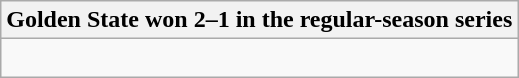<table class="wikitable collapsible collapsed">
<tr>
<th>Golden State won 2–1 in the regular-season series</th>
</tr>
<tr>
<td><br>

</td>
</tr>
</table>
